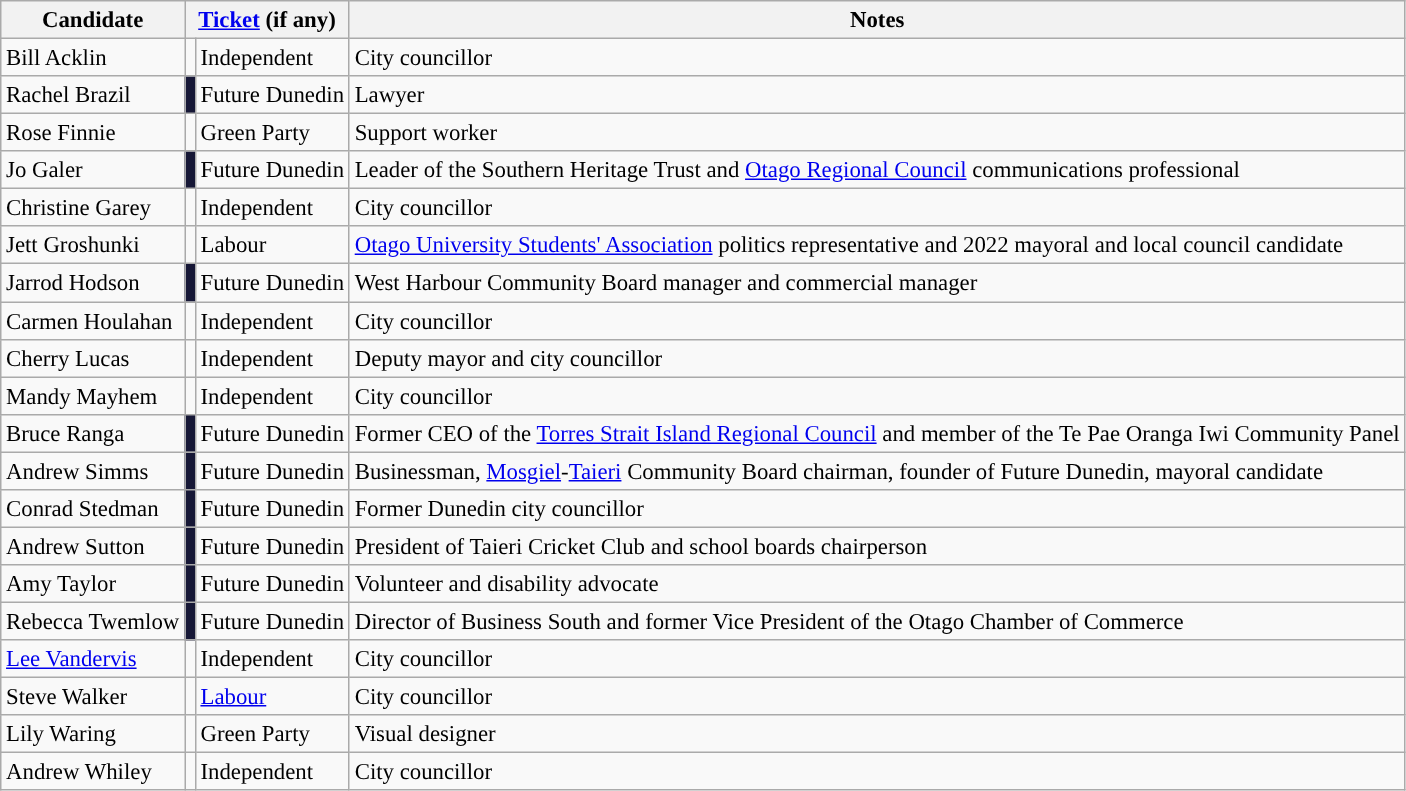<table class="wikitable" style="font-size: 95%">
<tr>
<th>Candidate</th>
<th colspan="2"><a href='#'>Ticket</a> (if any)</th>
<th>Notes</th>
</tr>
<tr>
<td>Bill Acklin</td>
<td></td>
<td>Independent</td>
<td>City councillor</td>
</tr>
<tr>
<td>Rachel Brazil</td>
<td style="background-color:#161736ff"></td>
<td>Future Dunedin</td>
<td>Lawyer</td>
</tr>
<tr>
<td>Rose Finnie</td>
<td style="background-color:"></td>
<td>Green Party</td>
<td>Support worker</td>
</tr>
<tr>
<td>Jo Galer</td>
<td style="background-color:#161736ff"></td>
<td>Future Dunedin</td>
<td>Leader of the Southern Heritage Trust and <a href='#'>Otago Regional Council</a> communications professional</td>
</tr>
<tr>
<td>Christine Garey</td>
<td></td>
<td>Independent</td>
<td>City councillor</td>
</tr>
<tr>
<td>Jett Groshunki</td>
<td style="background-color:"></td>
<td>Labour</td>
<td><a href='#'>Otago University Students' Association</a> politics representative and 2022 mayoral and local council candidate</td>
</tr>
<tr>
<td>Jarrod Hodson</td>
<td style="background-color:#161736ff"></td>
<td>Future Dunedin</td>
<td>West Harbour Community Board manager and commercial manager </td>
</tr>
<tr>
<td>Carmen Houlahan</td>
<td></td>
<td>Independent</td>
<td>City councillor</td>
</tr>
<tr>
<td>Cherry Lucas</td>
<td></td>
<td>Independent</td>
<td>Deputy mayor and city councillor</td>
</tr>
<tr>
<td>Mandy Mayhem</td>
<td></td>
<td>Independent</td>
<td>City councillor</td>
</tr>
<tr>
<td>Bruce Ranga</td>
<td style="background-color:#161736ff"></td>
<td>Future Dunedin</td>
<td>Former CEO of the <a href='#'>Torres Strait Island Regional Council</a> and member of the Te Pae Oranga Iwi Community Panel</td>
</tr>
<tr>
<td>Andrew Simms</td>
<td style="background-color:#161736ff"></td>
<td>Future Dunedin</td>
<td>Businessman, <a href='#'>Mosgiel</a>-<a href='#'>Taieri</a> Community Board chairman, founder of Future Dunedin, mayoral candidate</td>
</tr>
<tr>
<td>Conrad Stedman</td>
<td style="background-color:#161736ff"></td>
<td>Future Dunedin</td>
<td>Former Dunedin city councillor</td>
</tr>
<tr>
<td>Andrew Sutton</td>
<td style="background-color:#161736ff"></td>
<td>Future Dunedin</td>
<td>President of Taieri Cricket Club and school boards chairperson</td>
</tr>
<tr>
<td>Amy Taylor</td>
<td style="background-color:#161736ff"></td>
<td>Future Dunedin</td>
<td>Volunteer and disability advocate</td>
</tr>
<tr>
<td>Rebecca Twemlow</td>
<td style="background-color:#161736ff"></td>
<td>Future Dunedin</td>
<td>Director of Business South and former Vice President of the Otago Chamber of Commerce</td>
</tr>
<tr>
<td><a href='#'>Lee Vandervis</a></td>
<td></td>
<td>Independent</td>
<td>City councillor</td>
</tr>
<tr>
<td>Steve Walker</td>
<td style="background-color:"></td>
<td><a href='#'>Labour</a></td>
<td>City councillor </td>
</tr>
<tr>
<td>Lily Waring</td>
<td style="background-color:"></td>
<td>Green Party</td>
<td>Visual designer</td>
</tr>
<tr>
<td>Andrew Whiley</td>
<td></td>
<td>Independent</td>
<td>City councillor </td>
</tr>
</table>
